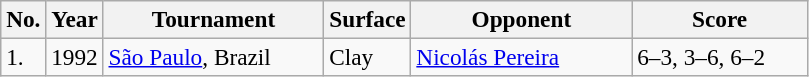<table class="sortable wikitable" style=font-size:97%>
<tr>
<th>No.</th>
<th style="width:30px">Year</th>
<th style="width:140px">Tournament</th>
<th style="width:50px">Surface</th>
<th style="width:140px">Opponent</th>
<th style="width:110px" class="unsortable">Score</th>
</tr>
<tr>
<td>1.</td>
<td>1992</td>
<td><a href='#'>São Paulo</a>, Brazil</td>
<td>Clay</td>
<td> <a href='#'>Nicolás Pereira</a></td>
<td>6–3, 3–6, 6–2</td>
</tr>
</table>
